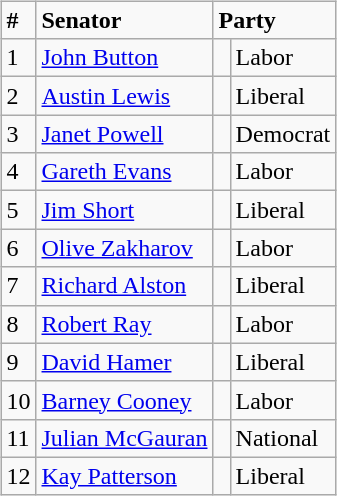<table style="width:100%;">
<tr>
<td><br>
<br><br><br><br><br><br><br><br><br><br><br><br><br><br><br><br><br><br><br><br><br></td>
<td align=right><br><table class="wikitable">
<tr>
<td><strong>#</strong></td>
<td><strong>Senator</strong></td>
<td colspan="2"><strong>Party</strong></td>
</tr>
<tr>
<td>1</td>
<td><a href='#'>John Button</a></td>
<td> </td>
<td>Labor</td>
</tr>
<tr>
<td>2</td>
<td><a href='#'>Austin Lewis</a></td>
<td> </td>
<td>Liberal</td>
</tr>
<tr>
<td>3</td>
<td><a href='#'>Janet Powell</a></td>
<td> </td>
<td>Democrat</td>
</tr>
<tr>
<td>4</td>
<td><a href='#'>Gareth Evans</a></td>
<td> </td>
<td>Labor</td>
</tr>
<tr>
<td>5</td>
<td><a href='#'>Jim Short</a></td>
<td> </td>
<td>Liberal</td>
</tr>
<tr>
<td>6</td>
<td><a href='#'>Olive Zakharov</a></td>
<td> </td>
<td>Labor</td>
</tr>
<tr>
<td>7</td>
<td><a href='#'>Richard Alston</a></td>
<td> </td>
<td>Liberal</td>
</tr>
<tr>
<td>8</td>
<td><a href='#'>Robert Ray</a></td>
<td> </td>
<td>Labor</td>
</tr>
<tr>
<td>9</td>
<td><a href='#'>David Hamer</a></td>
<td> </td>
<td>Liberal</td>
</tr>
<tr>
<td>10</td>
<td><a href='#'>Barney Cooney</a></td>
<td> </td>
<td>Labor</td>
</tr>
<tr>
<td>11</td>
<td><a href='#'>Julian McGauran</a></td>
<td> </td>
<td>National</td>
</tr>
<tr>
<td>12</td>
<td><a href='#'>Kay Patterson</a></td>
<td> </td>
<td>Liberal</td>
</tr>
</table>
</td>
</tr>
</table>
